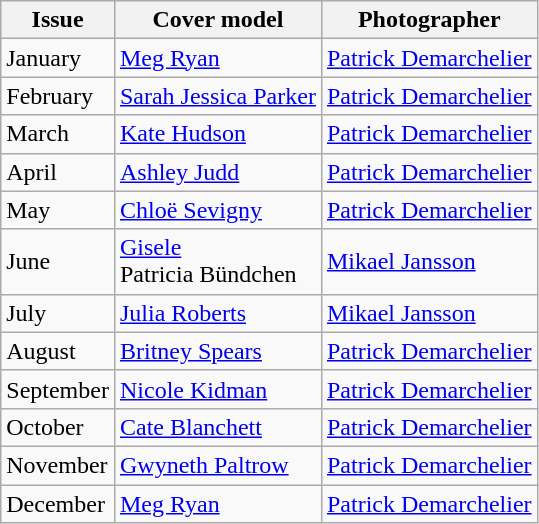<table class="sortable wikitable">
<tr>
<th>Issue</th>
<th>Cover model</th>
<th>Photographer</th>
</tr>
<tr>
<td>January</td>
<td><a href='#'>Meg Ryan</a></td>
<td><a href='#'>Patrick Demarchelier</a></td>
</tr>
<tr>
<td>February</td>
<td><a href='#'>Sarah Jessica Parker</a></td>
<td><a href='#'>Patrick Demarchelier</a></td>
</tr>
<tr>
<td>March</td>
<td><a href='#'>Kate Hudson</a></td>
<td><a href='#'>Patrick Demarchelier</a></td>
</tr>
<tr>
<td>April</td>
<td><a href='#'>Ashley Judd</a></td>
<td><a href='#'>Patrick Demarchelier</a></td>
</tr>
<tr>
<td>May</td>
<td><a href='#'>Chloë Sevigny</a></td>
<td><a href='#'>Patrick Demarchelier</a></td>
</tr>
<tr>
<td>June</td>
<td><a href='#'>Gisele</a><br>Patricia Bündchen</td>
<td><a href='#'>Mikael Jansson</a></td>
</tr>
<tr>
<td>July</td>
<td><a href='#'>Julia Roberts</a></td>
<td><a href='#'>Mikael Jansson</a></td>
</tr>
<tr>
<td>August</td>
<td><a href='#'>Britney Spears</a></td>
<td><a href='#'>Patrick Demarchelier</a></td>
</tr>
<tr>
<td>September</td>
<td><a href='#'>Nicole Kidman</a></td>
<td><a href='#'>Patrick Demarchelier</a></td>
</tr>
<tr>
<td>October</td>
<td><a href='#'>Cate Blanchett</a></td>
<td><a href='#'>Patrick Demarchelier</a></td>
</tr>
<tr>
<td>November</td>
<td><a href='#'>Gwyneth Paltrow</a></td>
<td><a href='#'>Patrick Demarchelier</a></td>
</tr>
<tr>
<td>December</td>
<td><a href='#'>Meg Ryan</a></td>
<td><a href='#'>Patrick Demarchelier</a></td>
</tr>
</table>
